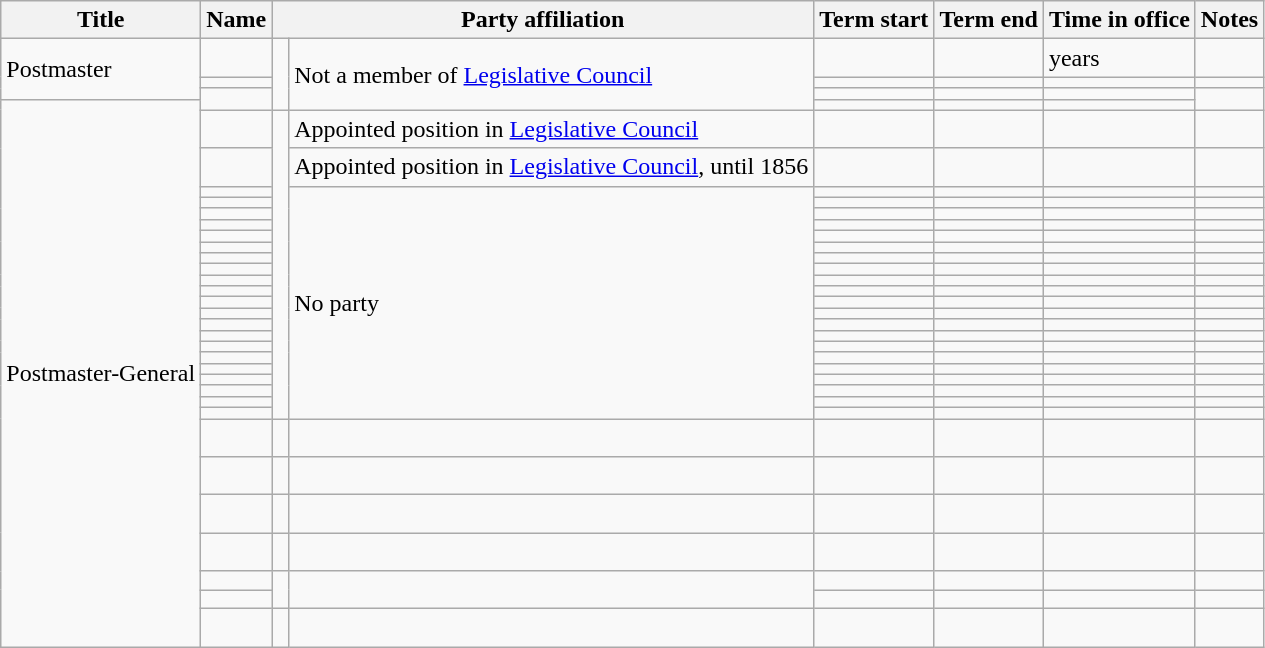<table class="wikitable sortable">
<tr>
<th>Title</th>
<th>Name</th>
<th colspan="2">Party affiliation</th>
<th>Term start</th>
<th>Term end</th>
<th>Time in office</th>
<th class="unsortable">Notes</th>
</tr>
<tr>
<td rowspan="3">Postmaster</td>
<td></td>
<td rowspan="4"> </td>
<td rowspan="4">Not a member of <a href='#'>Legislative Council</a></td>
<td></td>
<td></td>
<td> years</td>
<td></td>
</tr>
<tr>
<td></td>
<td></td>
<td></td>
<td></td>
<td></td>
</tr>
<tr>
<td rowspan="2"></td>
<td></td>
<td></td>
<td></td>
<td rowspan="2"></td>
</tr>
<tr>
<td rowspan="31">Postmaster-General</td>
<td></td>
<td></td>
<td></td>
</tr>
<tr>
<td></td>
<td rowspan="23"> </td>
<td>Appointed position in <a href='#'>Legislative Council</a></td>
<td></td>
<td></td>
<td></td>
<td></td>
</tr>
<tr>
<td></td>
<td>Appointed position in <a href='#'>Legislative Council</a>, until 1856</td>
<td></td>
<td></td>
<td></td>
<td></td>
</tr>
<tr>
<td></td>
<td rowspan="21">No party</td>
<td></td>
<td></td>
<td></td>
<td></td>
</tr>
<tr>
<td></td>
<td></td>
<td></td>
<td></td>
<td></td>
</tr>
<tr>
<td></td>
<td></td>
<td></td>
<td></td>
<td></td>
</tr>
<tr>
<td></td>
<td></td>
<td></td>
<td></td>
<td></td>
</tr>
<tr>
<td></td>
<td></td>
<td></td>
<td></td>
<td></td>
</tr>
<tr>
<td></td>
<td></td>
<td></td>
<td></td>
<td></td>
</tr>
<tr>
<td></td>
<td></td>
<td></td>
<td></td>
<td></td>
</tr>
<tr>
<td></td>
<td></td>
<td></td>
<td></td>
<td></td>
</tr>
<tr>
<td></td>
<td></td>
<td></td>
<td></td>
<td></td>
</tr>
<tr>
<td></td>
<td></td>
<td></td>
<td></td>
<td></td>
</tr>
<tr>
<td></td>
<td></td>
<td></td>
<td></td>
<td></td>
</tr>
<tr>
<td></td>
<td></td>
<td></td>
<td></td>
<td></td>
</tr>
<tr>
<td></td>
<td></td>
<td></td>
<td></td>
<td></td>
</tr>
<tr>
<td></td>
<td></td>
<td></td>
<td></td>
<td></td>
</tr>
<tr>
<td></td>
<td></td>
<td></td>
<td></td>
<td></td>
</tr>
<tr>
<td></td>
<td></td>
<td></td>
<td></td>
<td></td>
</tr>
<tr>
<td></td>
<td></td>
<td></td>
<td></td>
<td></td>
</tr>
<tr>
<td></td>
<td></td>
<td></td>
<td></td>
<td></td>
</tr>
<tr>
<td></td>
<td></td>
<td></td>
<td></td>
<td></td>
</tr>
<tr>
<td></td>
<td></td>
<td></td>
<td></td>
<td></td>
</tr>
<tr>
<td></td>
<td></td>
<td></td>
<td></td>
<td></td>
</tr>
<tr>
<td></td>
<td> </td>
<td></td>
<td></td>
<td></td>
<td></td>
<td></td>
</tr>
<tr>
<td></td>
<td> </td>
<td></td>
<td></td>
<td></td>
<td></td>
<td></td>
</tr>
<tr>
<td></td>
<td> </td>
<td></td>
<td></td>
<td></td>
<td></td>
<td></td>
</tr>
<tr>
<td></td>
<td> </td>
<td></td>
<td></td>
<td></td>
<td></td>
<td></td>
</tr>
<tr>
<td></td>
<td rowspan="2" > </td>
<td rowspan="2"></td>
<td></td>
<td></td>
<td></td>
<td></td>
</tr>
<tr>
<td></td>
<td></td>
<td></td>
<td></td>
<td></td>
</tr>
<tr>
<td></td>
<td> </td>
<td></td>
<td></td>
<td></td>
<td></td>
<td></td>
</tr>
</table>
